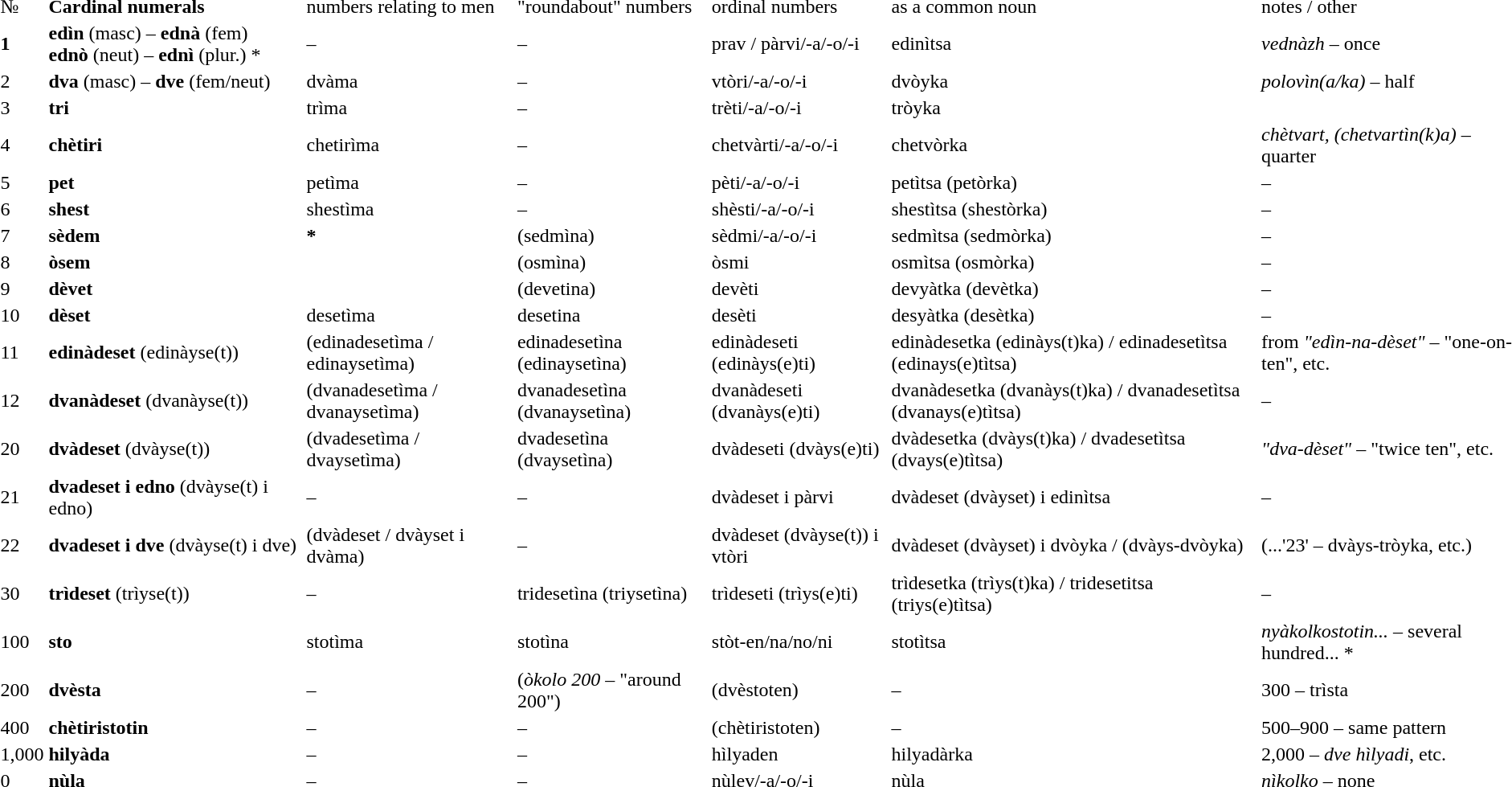<table style="border:0">
<tr>
<td>№</td>
<td width=210px><strong>Cardinal numerals</strong></td>
<td>numbers relating to men</td>
<td>"roundabout" numbers</td>
<td>ordinal numbers</td>
<td>as a common noun</td>
<td>notes / other</td>
</tr>
<tr>
<td><strong>1</strong></td>
<td><strong>edìn</strong> (masc) – <strong>ednà</strong> (fem)<br><strong>ednò</strong> (neut) – <strong>ednì</strong> (plur.) *</td>
<td>–</td>
<td>–</td>
<td>prav / pàrvi/-a/-o/-i</td>
<td>edinìtsa</td>
<td><em>vednàzh</em> – once</td>
</tr>
<tr>
<td>2</td>
<td><strong> dva</strong> (masc) – <strong>dve</strong> (fem/neut)</td>
<td>dvàma</td>
<td>–</td>
<td>vtòri/-a/-o/-i</td>
<td>dvòyka</td>
<td><em>polovìn(a/ka)</em> – half</td>
</tr>
<tr>
<td>3</td>
<td><strong>tri</strong></td>
<td>trìma</td>
<td>–</td>
<td>trèti/-a/-o/-i</td>
<td>tròyka</td>
<td></td>
</tr>
<tr>
<td>4</td>
<td><strong>chètiri</strong></td>
<td>chetirìma</td>
<td>–</td>
<td>chetvàrti/-a/-o/-i</td>
<td>chetvòrka</td>
<td><em>chètvart, (chetvartìn(k)a)</em> – quarter</td>
</tr>
<tr>
<td>5</td>
<td><strong>pet</strong></td>
<td>petìma</td>
<td>–</td>
<td>pèti/-a/-o/-i</td>
<td>petìtsa (petòrka)</td>
<td>–</td>
</tr>
<tr>
<td>6</td>
<td><strong>shest</strong></td>
<td>shestìma</td>
<td>–</td>
<td>shèsti/-a/-o/-i</td>
<td>shestìtsa (shestòrka)</td>
<td>–</td>
</tr>
<tr>
<td>7</td>
<td><strong>sèdem</strong></td>
<td><strong>*</strong></td>
<td>(sedmìna)</td>
<td>sèdmi/-a/-o/-i</td>
<td>sedmìtsa (sedmòrka)</td>
<td>–</td>
</tr>
<tr>
<td>8</td>
<td><strong>òsem</strong></td>
<td></td>
<td>(osmìna)</td>
<td>òsmi</td>
<td>osmìtsa (osmòrka)</td>
<td>–</td>
</tr>
<tr>
<td>9</td>
<td><strong>dèvet</strong></td>
<td></td>
<td>(devetina)</td>
<td>devèti</td>
<td>devyàtka (devètka)</td>
<td>–</td>
</tr>
<tr>
<td>10</td>
<td><strong>dèset</strong></td>
<td>desetìma</td>
<td>desetina</td>
<td>desèti</td>
<td>desyàtka (desètka)</td>
<td>–</td>
</tr>
<tr>
<td>11</td>
<td><strong>edinàdeset</strong> (edinàyse(t))</td>
<td>(edinadesetìma / edinaysetìma)</td>
<td>edinadesetìna (edinaysetìna)</td>
<td>edinàdeseti (edinàys(e)ti)</td>
<td>edinàdesetka (edinàys(t)ka) / edinadesetìtsa (edinays(e)tìtsa)</td>
<td>from <em>"edìn-na-dèset"</em> – "one-on-ten", etc.</td>
</tr>
<tr>
<td>12</td>
<td><strong>dvanàdeset</strong> (dvanàyse(t))</td>
<td>(dvanadesetìma / dvanaysetìma)</td>
<td>dvanadesetìna (dvanaysetìna)</td>
<td>dvanàdeseti (dvanàys(e)ti)</td>
<td>dvanàdesetka (dvanàys(t)ka) / dvanadesetìtsa (dvanays(e)tìtsa)</td>
<td>–</td>
</tr>
<tr>
<td>20</td>
<td><strong>dvàdeset</strong> (dvàyse(t))</td>
<td>(dvadesetìma / dvaysetìma)</td>
<td>dvadesetìna (dvaysetìna)</td>
<td>dvàdeseti (dvàys(e)ti)</td>
<td>dvàdesetka (dvàys(t)ka) / dvadesetìtsa (dvays(e)tìtsa)</td>
<td><em>"dva-dèset"</em> – "twice ten", etc.</td>
</tr>
<tr>
<td>21</td>
<td><strong>dvadeset i edno</strong> (dvàyse(t) i edno)</td>
<td>–</td>
<td>–</td>
<td>dvàdeset i pàrvi</td>
<td>dvàdeset (dvàyset) i edinìtsa</td>
<td>–</td>
</tr>
<tr>
<td>22</td>
<td><strong>dvadeset i dve</strong> (dvàyse(t) i dve)</td>
<td>(dvàdeset / dvàyset i dvàma)</td>
<td>–</td>
<td>dvàdeset (dvàyse(t)) i vtòri</td>
<td>dvàdeset (dvàyset) i dvòyka / (dvàys-dvòyka)</td>
<td>(...'23' – dvàys-tròyka, etc.)</td>
</tr>
<tr>
<td>30</td>
<td><strong>trìdeset</strong> (trìyse(t))</td>
<td>–</td>
<td>tridesetìna (triysetìna)</td>
<td>trìdeseti (trìys(e)ti)</td>
<td>trìdesetka (trìys(t)ka) / tridesetitsa (triys(e)tìtsa)</td>
<td>–</td>
</tr>
<tr>
<td>100</td>
<td><strong>sto</strong></td>
<td>stotìma</td>
<td>stotìna</td>
<td>stòt-en/na/no/ni</td>
<td>stotìtsa</td>
<td><em>nyàkolkostotin...</em> – several hundred... *</td>
</tr>
<tr>
<td>200</td>
<td><strong>dvèsta</strong></td>
<td>–</td>
<td>(<em>òkolo 200</em> – "around 200")</td>
<td>(dvèstoten)</td>
<td>–</td>
<td>300 – trìsta</td>
</tr>
<tr>
<td>400</td>
<td><strong>chètiristotin</strong></td>
<td>–</td>
<td>–</td>
<td>(chètiristoten)</td>
<td>–</td>
<td>500–900 – same pattern</td>
</tr>
<tr>
<td>1,000</td>
<td><strong>hilyàda</strong></td>
<td>–</td>
<td>–</td>
<td>hìlyaden</td>
<td>hilyadàrka</td>
<td>2,000 – <em>dve hìlyadi</em>, etc.</td>
</tr>
<tr>
<td>0</td>
<td><strong>nùla</strong></td>
<td>–</td>
<td>–</td>
<td>nùlev/-a/-o/-i</td>
<td>nùla</td>
<td><em>nìkolko</em> – none</td>
</tr>
</table>
